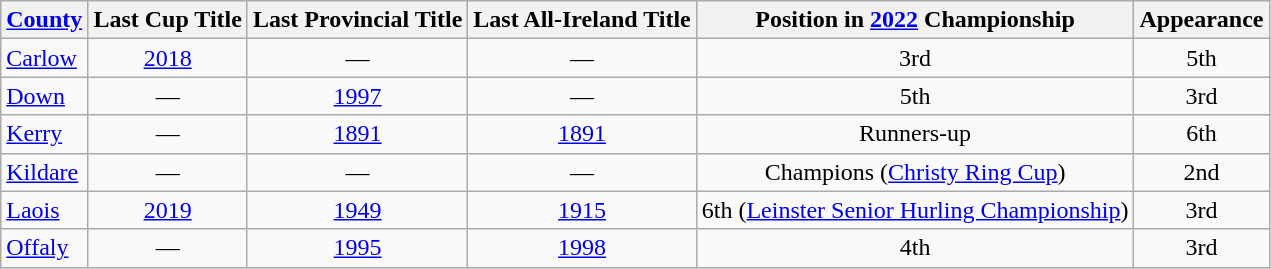<table class="wikitable sortable" style="text-align:center">
<tr>
<th><a href='#'>County</a></th>
<th>Last Cup Title</th>
<th>Last Provincial Title</th>
<th>Last All-Ireland Title</th>
<th>Position in <a href='#'>2022</a> Championship</th>
<th>Appearance</th>
</tr>
<tr>
<td style="text-align:left"> <a href='#'>Carlow</a></td>
<td><a href='#'>2018</a></td>
<td>—</td>
<td>—</td>
<td>3rd</td>
<td>5th</td>
</tr>
<tr>
<td style="text-align:left"> <a href='#'>Down</a></td>
<td>—</td>
<td><a href='#'>1997</a></td>
<td>—</td>
<td>5th</td>
<td>3rd</td>
</tr>
<tr>
<td style="text-align:left"> <a href='#'>Kerry</a></td>
<td>—</td>
<td><a href='#'>1891</a></td>
<td><a href='#'>1891</a></td>
<td>Runners-up</td>
<td>6th</td>
</tr>
<tr>
<td style="text-align:left"> <a href='#'>Kildare</a></td>
<td>—</td>
<td>—</td>
<td>—</td>
<td>Champions (<a href='#'>Christy Ring Cup</a>)</td>
<td>2nd</td>
</tr>
<tr>
<td style="text-align:left"> <a href='#'>Laois</a></td>
<td><a href='#'>2019</a></td>
<td><a href='#'>1949</a></td>
<td><a href='#'>1915</a></td>
<td>6th (<a href='#'>Leinster Senior Hurling Championship</a>)</td>
<td>3rd</td>
</tr>
<tr>
<td style="text-align:left"> <a href='#'>Offaly</a></td>
<td>—</td>
<td><a href='#'>1995</a></td>
<td><a href='#'>1998</a></td>
<td>4th</td>
<td>3rd</td>
</tr>
</table>
